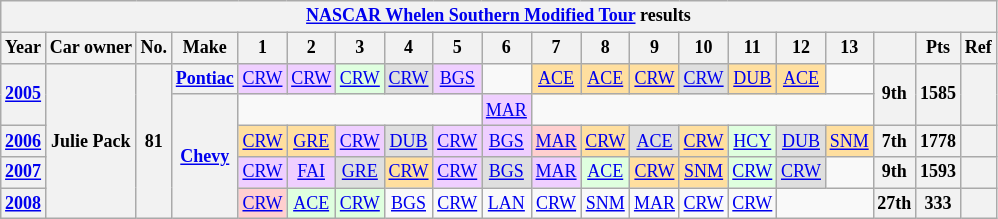<table class="wikitable" style="text-align:center; font-size:75%">
<tr>
<th colspan=21><a href='#'>NASCAR Whelen Southern Modified Tour</a> results</th>
</tr>
<tr>
<th>Year</th>
<th>Car owner</th>
<th>No.</th>
<th>Make</th>
<th>1</th>
<th>2</th>
<th>3</th>
<th>4</th>
<th>5</th>
<th>6</th>
<th>7</th>
<th>8</th>
<th>9</th>
<th>10</th>
<th>11</th>
<th>12</th>
<th>13</th>
<th></th>
<th>Pts</th>
<th>Ref</th>
</tr>
<tr>
<th rowspan=2><a href='#'>2005</a></th>
<th rowspan=5>Julie Pack</th>
<th rowspan=5>81</th>
<th><a href='#'>Pontiac</a></th>
<td style="background:#EFCFFF;"><a href='#'>CRW</a><br></td>
<td style="background:#EFCFFF;"><a href='#'>CRW</a><br></td>
<td style="background:#DFFFDF;"><a href='#'>CRW</a><br></td>
<td style="background:#DFDFDF;"><a href='#'>CRW</a><br></td>
<td style="background:#EFCFFF;"><a href='#'>BGS</a><br></td>
<td></td>
<td style="background:#FFDF9F;"><a href='#'>ACE</a><br></td>
<td style="background:#FFDF9F;"><a href='#'>ACE</a><br></td>
<td style="background:#FFDF9F;"><a href='#'>CRW</a><br></td>
<td style="background:#DFDFDF;"><a href='#'>CRW</a><br></td>
<td style="background:#FFDF9F;"><a href='#'>DUB</a><br></td>
<td style="background:#FFDF9F;"><a href='#'>ACE</a><br></td>
<td></td>
<th rowspan=2>9th</th>
<th rowspan=2>1585</th>
<th rowspan=2></th>
</tr>
<tr>
<th rowspan=4><a href='#'>Chevy</a></th>
<td colspan=5></td>
<td style="background:#EFCFFF;"><a href='#'>MAR</a><br></td>
<td colspan=7></td>
</tr>
<tr>
<th><a href='#'>2006</a></th>
<td style="background:#FFDF9F;"><a href='#'>CRW</a><br></td>
<td style="background:#FFDF9F;"><a href='#'>GRE</a><br></td>
<td style="background:#EFCFFF;"><a href='#'>CRW</a><br></td>
<td style="background:#DFDFDF;"><a href='#'>DUB</a><br></td>
<td style="background:#EFCFFF;"><a href='#'>CRW</a><br></td>
<td style="background:#EFCFFF;"><a href='#'>BGS</a><br></td>
<td style="background:#FFCFCF;"><a href='#'>MAR</a><br></td>
<td style="background:#FFDF9F;"><a href='#'>CRW</a><br></td>
<td style="background:#DFDFDF;"><a href='#'>ACE</a><br></td>
<td style="background:#FFDF9F;"><a href='#'>CRW</a><br></td>
<td style="background:#DFFFDF;"><a href='#'>HCY</a><br></td>
<td style="background:#DFDFDF;"><a href='#'>DUB</a><br></td>
<td style="background:#FFDF9F;"><a href='#'>SNM</a><br></td>
<th>7th</th>
<th>1778</th>
<th></th>
</tr>
<tr>
<th><a href='#'>2007</a></th>
<td style="background:#EFCFFF"><a href='#'>CRW</a><br></td>
<td style="background:#EFCFFF;"><a href='#'>FAI</a><br></td>
<td style="background:#DFDFDF;"><a href='#'>GRE</a><br></td>
<td style="background:#FFDF9F;"><a href='#'>CRW</a><br></td>
<td style="background:#EFCFFF;"><a href='#'>CRW</a><br></td>
<td style="background:#DFDFDF;"><a href='#'>BGS</a><br></td>
<td style="background:#EFCFFF;"><a href='#'>MAR</a><br></td>
<td style="background:#DFFFDF;"><a href='#'>ACE</a><br></td>
<td style="background:#FFDF9F;"><a href='#'>CRW</a><br></td>
<td style="background:#FFDF9F;"><a href='#'>SNM</a><br></td>
<td style="background:#DFFFDF;"><a href='#'>CRW</a><br></td>
<td style="background:#DFDFDF;"><a href='#'>CRW</a><br></td>
<td></td>
<th>9th</th>
<th>1593</th>
<th></th>
</tr>
<tr>
<th><a href='#'>2008</a></th>
<td style="background:#FFCFCF;"><a href='#'>CRW</a><br></td>
<td style="background:#DFFFDF;"><a href='#'>ACE</a><br></td>
<td style="background:#DFFFDF;"><a href='#'>CRW</a><br></td>
<td><a href='#'>BGS</a></td>
<td><a href='#'>CRW</a></td>
<td><a href='#'>LAN</a></td>
<td><a href='#'>CRW</a></td>
<td><a href='#'>SNM</a></td>
<td><a href='#'>MAR</a></td>
<td><a href='#'>CRW</a></td>
<td><a href='#'>CRW</a></td>
<td colspan=2></td>
<th>27th</th>
<th>333</th>
<th></th>
</tr>
</table>
